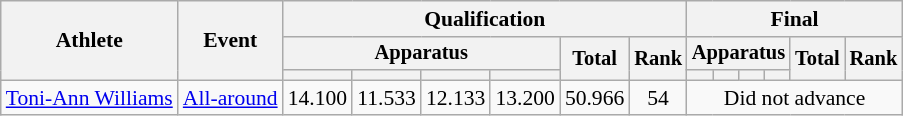<table class="wikitable" style="font-size:90%">
<tr>
<th rowspan=3>Athlete</th>
<th rowspan=3>Event</th>
<th colspan=6>Qualification</th>
<th colspan=6>Final</th>
</tr>
<tr style="font-size:95%">
<th colspan=4>Apparatus</th>
<th rowspan=2>Total</th>
<th rowspan=2>Rank</th>
<th colspan=4>Apparatus</th>
<th rowspan=2>Total</th>
<th rowspan=2>Rank</th>
</tr>
<tr style="font-size:95%">
<th></th>
<th></th>
<th></th>
<th></th>
<th></th>
<th></th>
<th></th>
<th></th>
</tr>
<tr align=center>
<td align=left><a href='#'>Toni-Ann Williams</a></td>
<td align=left><a href='#'>All-around</a></td>
<td>14.100</td>
<td>11.533</td>
<td>12.133</td>
<td>13.200</td>
<td>50.966</td>
<td>54</td>
<td colspan=6>Did not advance</td>
</tr>
</table>
